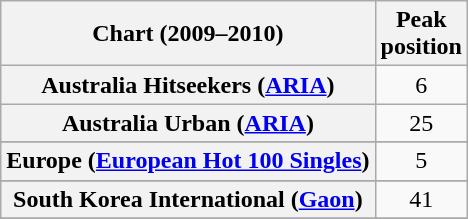<table class="wikitable sortable plainrowheaders" style="text-align:center">
<tr>
<th>Chart (2009–2010)</th>
<th>Peak<br>position</th>
</tr>
<tr>
<th scope="row">Australia Hitseekers (<a href='#'>ARIA</a>)</th>
<td>6</td>
</tr>
<tr>
<th scope="row">Australia Urban (<a href='#'>ARIA</a>)</th>
<td>25</td>
</tr>
<tr>
</tr>
<tr>
</tr>
<tr>
</tr>
<tr>
</tr>
<tr>
</tr>
<tr>
<th scope="row">Europe (<a href='#'>European Hot 100 Singles</a>)</th>
<td>5</td>
</tr>
<tr>
</tr>
<tr>
</tr>
<tr>
</tr>
<tr>
</tr>
<tr>
</tr>
<tr>
</tr>
<tr>
</tr>
<tr>
</tr>
<tr>
</tr>
<tr>
</tr>
<tr>
<th scope="row">South Korea International (<a href='#'>Gaon</a>)</th>
<td style="text-align:center;">41</td>
</tr>
<tr>
</tr>
<tr>
</tr>
<tr>
</tr>
</table>
